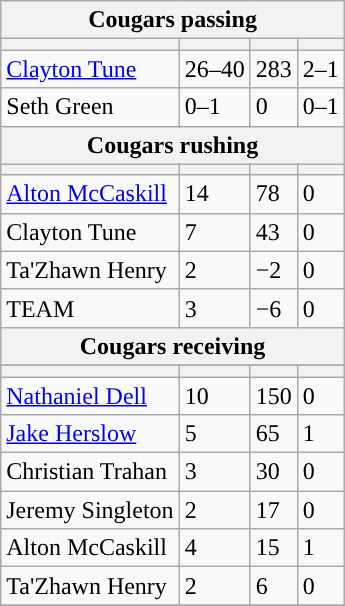<table class="wikitable plainrowheaders">
<tr>
<th colspan="6">Cougars passing</th>
</tr>
<tr>
<th scope="col"></th>
<th scope="col"></th>
<th scope="col"></th>
<th scope="col"></th>
</tr>
<tr>
<td><a href='#'>Clayton Tune</a></td>
<td>26–40</td>
<td>283</td>
<td>2–1</td>
</tr>
<tr>
<td>Seth Green</td>
<td>0–1</td>
<td>0</td>
<td>0–1</td>
</tr>
<tr>
<th colspan="6">Cougars rushing</th>
</tr>
<tr>
<th scope="col"></th>
<th scope="col"></th>
<th scope="col"></th>
<th scope="col"></th>
</tr>
<tr>
<td><a href='#'>Alton McCaskill</a></td>
<td>14</td>
<td>78</td>
<td>0</td>
</tr>
<tr>
<td>Clayton Tune</td>
<td>7</td>
<td>43</td>
<td>0</td>
</tr>
<tr>
<td>Ta'Zhawn Henry</td>
<td>2</td>
<td>−2</td>
<td>0</td>
</tr>
<tr>
<td>TEAM</td>
<td>3</td>
<td>−6</td>
<td>0</td>
</tr>
<tr>
<th colspan="6">Cougars receiving</th>
</tr>
<tr>
</tr>
<tr>
<th scope="col"></th>
<th scope="col"></th>
<th scope="col"></th>
<th scope="col"></th>
</tr>
<tr>
<td><a href='#'>Nathaniel Dell</a></td>
<td>10</td>
<td>150</td>
<td>0</td>
</tr>
<tr>
<td><a href='#'>Jake Herslow</a></td>
<td>5</td>
<td>65</td>
<td>1</td>
</tr>
<tr>
<td>Christian Trahan</td>
<td>3</td>
<td>30</td>
<td>0</td>
</tr>
<tr>
<td>Jeremy Singleton</td>
<td>2</td>
<td>17</td>
<td>0</td>
</tr>
<tr>
<td>Alton McCaskill</td>
<td>4</td>
<td>15</td>
<td>1</td>
</tr>
<tr>
<td>Ta'Zhawn Henry</td>
<td>2</td>
<td>6</td>
<td>0</td>
</tr>
<tr>
</tr>
</table>
